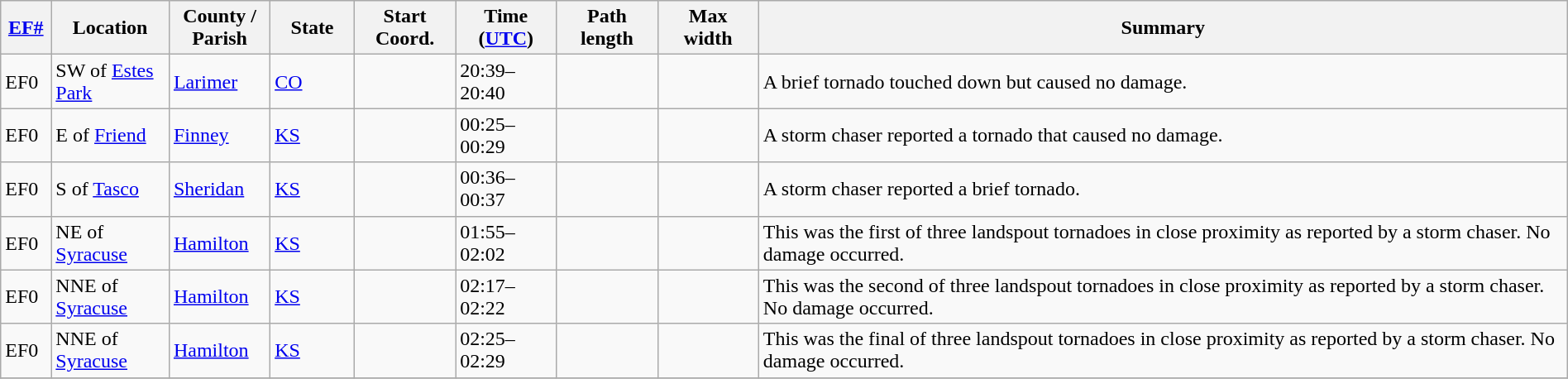<table class="wikitable sortable" style="width:100%;">
<tr>
<th scope="col"  style="width:3%; text-align:center;"><a href='#'>EF#</a></th>
<th scope="col"  style="width:7%; text-align:center;" class="unsortable">Location</th>
<th scope="col"  style="width:6%; text-align:center;" class="unsortable">County / Parish</th>
<th scope="col"  style="width:5%; text-align:center;">State</th>
<th scope="col"  style="width:6%; text-align:center;">Start Coord.</th>
<th scope="col"  style="width:6%; text-align:center;">Time (<a href='#'>UTC</a>)</th>
<th scope="col"  style="width:6%; text-align:center;">Path length</th>
<th scope="col"  style="width:6%; text-align:center;">Max width</th>
<th scope="col" class="unsortable" style="width:48%; text-align:center;">Summary</th>
</tr>
<tr>
<td bgcolor=>EF0</td>
<td>SW of <a href='#'>Estes Park</a></td>
<td><a href='#'>Larimer</a></td>
<td><a href='#'>CO</a></td>
<td></td>
<td>20:39–20:40</td>
<td></td>
<td></td>
<td>A brief tornado touched down but caused no damage.</td>
</tr>
<tr>
<td bgcolor=>EF0</td>
<td>E of <a href='#'>Friend</a></td>
<td><a href='#'>Finney</a></td>
<td><a href='#'>KS</a></td>
<td></td>
<td>00:25–00:29</td>
<td></td>
<td></td>
<td>A storm chaser reported a tornado that caused no damage.</td>
</tr>
<tr>
<td bgcolor=>EF0</td>
<td>S of <a href='#'>Tasco</a></td>
<td><a href='#'>Sheridan</a></td>
<td><a href='#'>KS</a></td>
<td></td>
<td>00:36–00:37</td>
<td></td>
<td></td>
<td>A storm chaser reported a brief tornado.</td>
</tr>
<tr>
<td bgcolor=>EF0</td>
<td>NE of <a href='#'>Syracuse</a></td>
<td><a href='#'>Hamilton</a></td>
<td><a href='#'>KS</a></td>
<td></td>
<td>01:55–02:02</td>
<td></td>
<td></td>
<td>This was the first of three landspout tornadoes in close proximity as reported by a storm chaser. No damage occurred.</td>
</tr>
<tr>
<td bgcolor=>EF0</td>
<td>NNE of <a href='#'>Syracuse</a></td>
<td><a href='#'>Hamilton</a></td>
<td><a href='#'>KS</a></td>
<td></td>
<td>02:17–02:22</td>
<td></td>
<td></td>
<td>This was the second of three landspout tornadoes in close proximity as reported by a storm chaser. No damage occurred.</td>
</tr>
<tr>
<td bgcolor=>EF0</td>
<td>NNE of <a href='#'>Syracuse</a></td>
<td><a href='#'>Hamilton</a></td>
<td><a href='#'>KS</a></td>
<td></td>
<td>02:25–02:29</td>
<td></td>
<td></td>
<td>This was the final of three landspout tornadoes in close proximity as reported by a storm chaser. No damage occurred.</td>
</tr>
<tr>
</tr>
</table>
